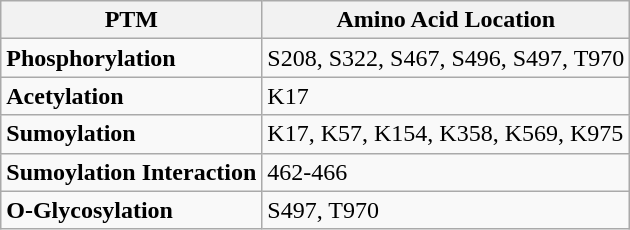<table class="wikitable">
<tr>
<th>PTM</th>
<th>Amino Acid Location</th>
</tr>
<tr>
<td><strong>Phosphorylation</strong></td>
<td>S208,  S322, S467, S496, S497, T970</td>
</tr>
<tr>
<td><strong>Acetylation</strong></td>
<td>K17</td>
</tr>
<tr>
<td><strong>Sumoylation</strong></td>
<td>K17,  K57, K154, K358, K569, K975</td>
</tr>
<tr>
<td><strong>Sumoylation  Interaction</strong></td>
<td>462-466</td>
</tr>
<tr>
<td><strong>O-Glycosylation</strong></td>
<td>S497,  T970</td>
</tr>
</table>
